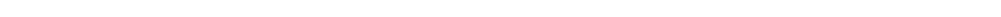<table style="width:1000px; text-align:center;">
<tr style="color:white;">
<td style="background:"></td>
<td style="background:"><strong>51.8%</strong></td>
<td style="background:">7.0%</td>
<td style="background:"></td>
<td style="background:">38.6%</td>
<td style="background:"></td>
</tr>
<tr>
<td></td>
<td></td>
<td></td>
<td></td>
<td></td>
<td></td>
</tr>
</table>
